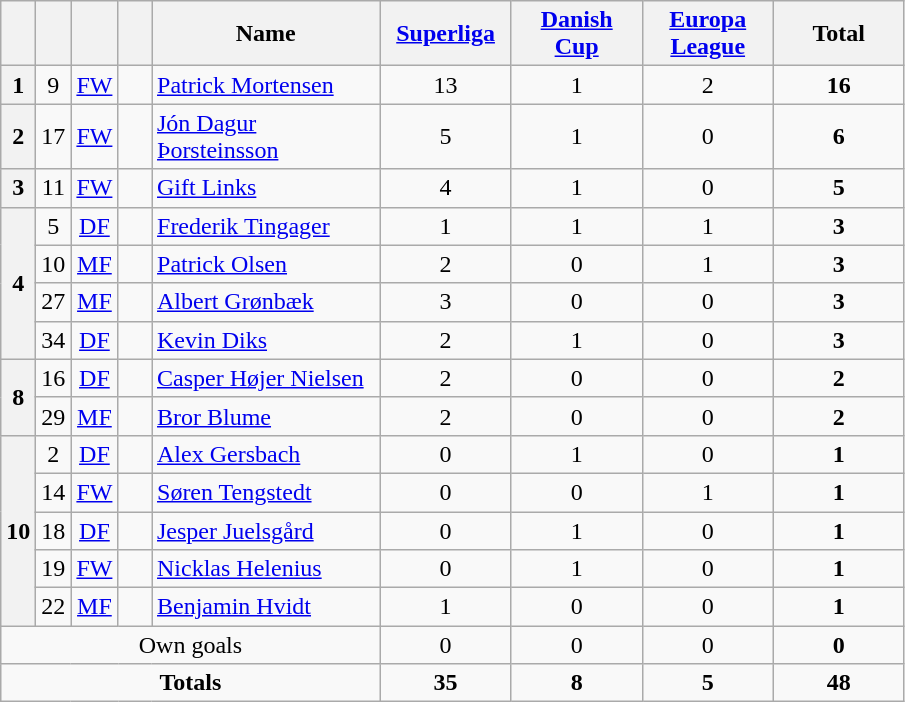<table class="wikitable" style="text-align:center">
<tr>
<th width=15></th>
<th width=15></th>
<th width=15></th>
<th width=15></th>
<th width=145>Name</th>
<th width=80><a href='#'>Superliga</a></th>
<th width=80><a href='#'>Danish Cup</a></th>
<th width=80><a href='#'>Europa League</a></th>
<th width=80>Total</th>
</tr>
<tr>
<th rowspan=1>1</th>
<td>9</td>
<td><a href='#'>FW</a></td>
<td></td>
<td align=left><a href='#'>Patrick Mortensen</a></td>
<td>13</td>
<td>1</td>
<td>2</td>
<td><strong>16</strong></td>
</tr>
<tr>
<th rowspan=1>2</th>
<td>17</td>
<td><a href='#'>FW</a></td>
<td></td>
<td align=left><a href='#'>Jón Dagur Þorsteinsson</a></td>
<td>5</td>
<td>1</td>
<td>0</td>
<td><strong>6</strong></td>
</tr>
<tr>
<th rowspan=1>3</th>
<td>11</td>
<td><a href='#'>FW</a></td>
<td></td>
<td align=left><a href='#'>Gift Links</a></td>
<td>4</td>
<td>1</td>
<td>0</td>
<td><strong>5</strong></td>
</tr>
<tr>
<th rowspan=4>4</th>
<td>5</td>
<td><a href='#'>DF</a></td>
<td></td>
<td align=left><a href='#'>Frederik Tingager</a></td>
<td>1</td>
<td>1</td>
<td>1</td>
<td><strong>3</strong></td>
</tr>
<tr>
<td>10</td>
<td><a href='#'>MF</a></td>
<td></td>
<td align=left><a href='#'>Patrick Olsen</a></td>
<td>2</td>
<td>0</td>
<td>1</td>
<td><strong>3</strong></td>
</tr>
<tr>
<td>27</td>
<td><a href='#'>MF</a></td>
<td></td>
<td align=left><a href='#'>Albert Grønbæk</a></td>
<td>3</td>
<td>0</td>
<td>0</td>
<td><strong>3</strong></td>
</tr>
<tr>
<td>34</td>
<td><a href='#'>DF</a></td>
<td></td>
<td align=left><a href='#'>Kevin Diks</a></td>
<td>2</td>
<td>1</td>
<td>0</td>
<td><strong>3</strong></td>
</tr>
<tr>
<th rowspan=2>8</th>
<td>16</td>
<td><a href='#'>DF</a></td>
<td></td>
<td align=left><a href='#'>Casper Højer Nielsen</a></td>
<td>2</td>
<td>0</td>
<td>0</td>
<td><strong>2</strong></td>
</tr>
<tr>
<td>29</td>
<td><a href='#'>MF</a></td>
<td></td>
<td align=left><a href='#'>Bror Blume</a></td>
<td>2</td>
<td>0</td>
<td>0</td>
<td><strong>2</strong></td>
</tr>
<tr>
<th rowspan=5>10</th>
<td>2</td>
<td><a href='#'>DF</a></td>
<td></td>
<td align=left><a href='#'>Alex Gersbach</a></td>
<td>0</td>
<td>1</td>
<td>0</td>
<td><strong>1</strong></td>
</tr>
<tr>
<td>14</td>
<td><a href='#'>FW</a></td>
<td></td>
<td align=left><a href='#'>Søren Tengstedt</a></td>
<td>0</td>
<td>0</td>
<td>1</td>
<td><strong>1</strong></td>
</tr>
<tr>
<td>18</td>
<td><a href='#'>DF</a></td>
<td></td>
<td align=left><a href='#'>Jesper Juelsgård</a></td>
<td>0</td>
<td>1</td>
<td>0</td>
<td><strong>1</strong></td>
</tr>
<tr>
<td>19</td>
<td><a href='#'>FW</a></td>
<td></td>
<td align=left><a href='#'>Nicklas Helenius</a></td>
<td>0</td>
<td>1</td>
<td>0</td>
<td><strong>1</strong></td>
</tr>
<tr>
<td>22</td>
<td><a href='#'>MF</a></td>
<td></td>
<td align=left><a href='#'>Benjamin Hvidt</a></td>
<td>1</td>
<td>0</td>
<td>0</td>
<td><strong>1</strong></td>
</tr>
<tr class="sortbottom">
<td colspan=5>Own goals</td>
<td>0</td>
<td>0</td>
<td>0</td>
<td><strong>0</strong></td>
</tr>
<tr>
<td colspan=5><strong>Totals</strong></td>
<td><strong>35</strong></td>
<td><strong>8</strong></td>
<td><strong>5</strong></td>
<td><strong>48</strong></td>
</tr>
</table>
